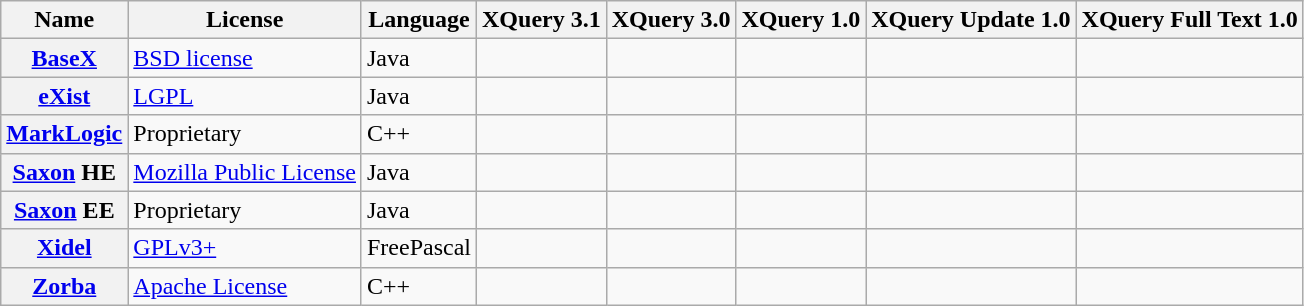<table class="wikitable sortable">
<tr>
<th scope="col">Name</th>
<th scope="col">License</th>
<th scope="col">Language</th>
<th scope="col">XQuery 3.1</th>
<th scope="col">XQuery 3.0</th>
<th scope="col">XQuery 1.0</th>
<th scope="col">XQuery Update 1.0</th>
<th scope="col">XQuery Full Text 1.0</th>
</tr>
<tr>
<th scope="row"><a href='#'>BaseX</a></th>
<td><a href='#'>BSD license</a></td>
<td>Java</td>
<td></td>
<td></td>
<td></td>
<td></td>
<td></td>
</tr>
<tr>
<th scope="row"><a href='#'>eXist</a></th>
<td><a href='#'>LGPL</a></td>
<td>Java</td>
<td></td>
<td></td>
<td></td>
<td></td>
<td></td>
</tr>
<tr>
<th scope="row"><a href='#'>MarkLogic</a></th>
<td>Proprietary</td>
<td>C++</td>
<td></td>
<td></td>
<td></td>
<td></td>
<td></td>
</tr>
<tr>
<th scope="row"><a href='#'>Saxon</a> HE</th>
<td><a href='#'>Mozilla Public License</a></td>
<td>Java</td>
<td></td>
<td></td>
<td></td>
<td></td>
<td></td>
</tr>
<tr>
<th scope="row"><a href='#'>Saxon</a> EE</th>
<td>Proprietary</td>
<td>Java</td>
<td></td>
<td></td>
<td></td>
<td></td>
<td></td>
</tr>
<tr>
<th scope="row"><a href='#'>Xidel</a></th>
<td><a href='#'>GPLv3+</a></td>
<td>FreePascal</td>
<td></td>
<td></td>
<td></td>
<td></td>
<td></td>
</tr>
<tr>
<th scope="row"><a href='#'>Zorba</a></th>
<td><a href='#'>Apache License</a></td>
<td>C++</td>
<td></td>
<td></td>
<td></td>
<td></td>
<td></td>
</tr>
</table>
